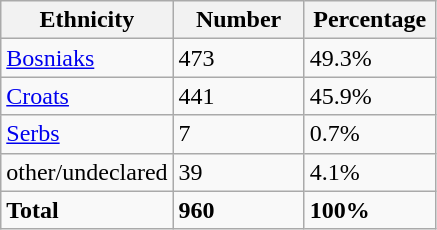<table class="wikitable">
<tr>
<th width="100px">Ethnicity</th>
<th width="80px">Number</th>
<th width="80px">Percentage</th>
</tr>
<tr>
<td><a href='#'>Bosniaks</a></td>
<td>473</td>
<td>49.3%</td>
</tr>
<tr>
<td><a href='#'>Croats</a></td>
<td>441</td>
<td>45.9%</td>
</tr>
<tr>
<td><a href='#'>Serbs</a></td>
<td>7</td>
<td>0.7%</td>
</tr>
<tr>
<td>other/undeclared</td>
<td>39</td>
<td>4.1%</td>
</tr>
<tr>
<td><strong>Total</strong></td>
<td><strong>960</strong></td>
<td><strong>100%</strong></td>
</tr>
</table>
